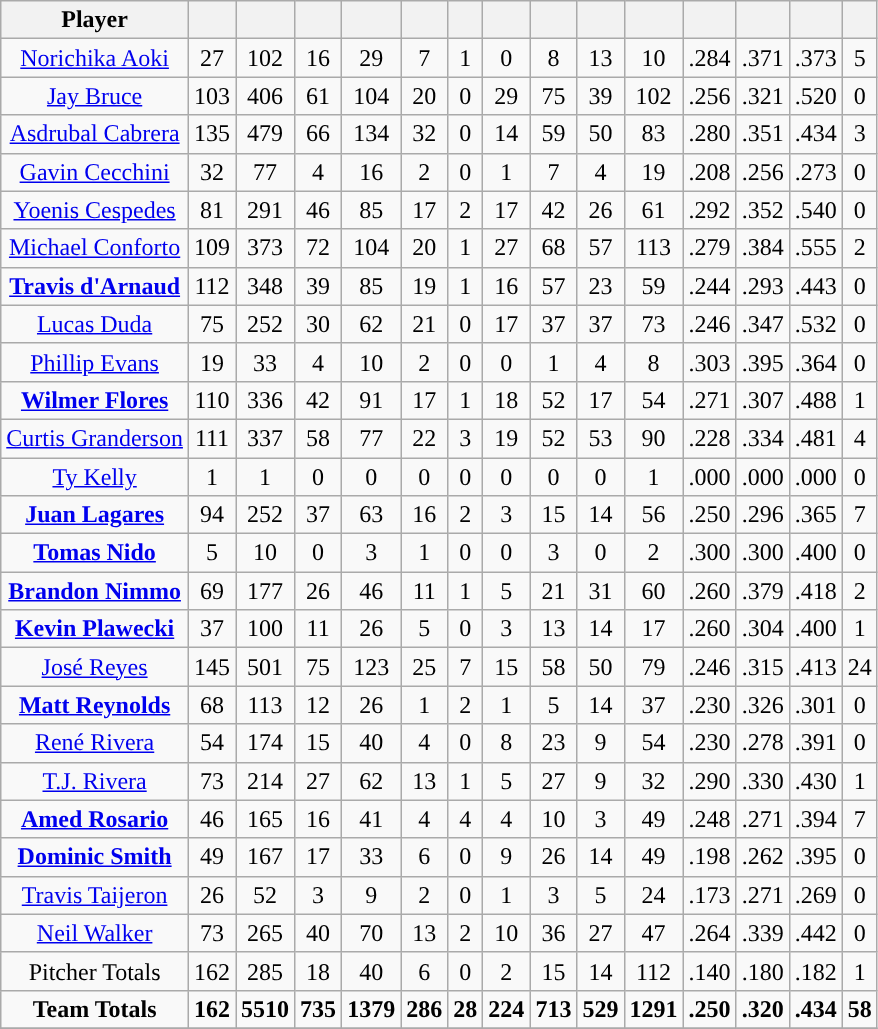<table class="wikitable sortable" style="text-align:center;">
<tr>
<th>Player</th>
<th></th>
<th></th>
<th></th>
<th></th>
<th></th>
<th></th>
<th></th>
<th></th>
<th></th>
<th></th>
<th></th>
<th></th>
<th></th>
<th></th>
</tr>
<tr>
<td><a href='#'>Norichika Aoki</a></td>
<td>27</td>
<td>102</td>
<td>16</td>
<td>29</td>
<td>7</td>
<td>1</td>
<td>0</td>
<td>8</td>
<td>13</td>
<td>10</td>
<td>.284</td>
<td>.371</td>
<td>.373</td>
<td>5</td>
</tr>
<tr>
<td><a href='#'>Jay Bruce</a></td>
<td>103</td>
<td>406</td>
<td>61</td>
<td>104</td>
<td>20</td>
<td>0</td>
<td>29</td>
<td>75</td>
<td>39</td>
<td>102</td>
<td>.256</td>
<td>.321</td>
<td>.520</td>
<td>0</td>
</tr>
<tr>
<td><a href='#'>Asdrubal Cabrera</a></td>
<td>135</td>
<td>479</td>
<td>66</td>
<td>134</td>
<td>32</td>
<td>0</td>
<td>14</td>
<td>59</td>
<td>50</td>
<td>83</td>
<td>.280</td>
<td>.351</td>
<td>.434</td>
<td>3</td>
</tr>
<tr>
<td><a href='#'>Gavin Cecchini</a></td>
<td>32</td>
<td>77</td>
<td>4</td>
<td>16</td>
<td>2</td>
<td>0</td>
<td>1</td>
<td>7</td>
<td>4</td>
<td>19</td>
<td>.208</td>
<td>.256</td>
<td>.273</td>
<td>0</td>
</tr>
<tr>
<td><a href='#'>Yoenis Cespedes</a></td>
<td>81</td>
<td>291</td>
<td>46</td>
<td>85</td>
<td>17</td>
<td>2</td>
<td>17</td>
<td>42</td>
<td>26</td>
<td>61</td>
<td>.292</td>
<td>.352</td>
<td>.540</td>
<td>0</td>
</tr>
<tr>
<td><a href='#'>Michael Conforto</a></td>
<td>109</td>
<td>373</td>
<td>72</td>
<td>104</td>
<td>20</td>
<td>1</td>
<td>27</td>
<td>68</td>
<td>57</td>
<td>113</td>
<td>.279</td>
<td>.384</td>
<td>.555</td>
<td>2</td>
</tr>
<tr>
<td><strong><a href='#'>Travis d'Arnaud</a></strong></td>
<td>112</td>
<td>348</td>
<td>39</td>
<td>85</td>
<td>19</td>
<td>1</td>
<td>16</td>
<td>57</td>
<td>23</td>
<td>59</td>
<td>.244</td>
<td>.293</td>
<td>.443</td>
<td>0</td>
</tr>
<tr>
<td><a href='#'>Lucas Duda</a></td>
<td>75</td>
<td>252</td>
<td>30</td>
<td>62</td>
<td>21</td>
<td>0</td>
<td>17</td>
<td>37</td>
<td>37</td>
<td>73</td>
<td>.246</td>
<td>.347</td>
<td>.532</td>
<td>0</td>
</tr>
<tr>
<td><a href='#'>Phillip Evans</a></td>
<td>19</td>
<td>33</td>
<td>4</td>
<td>10</td>
<td>2</td>
<td>0</td>
<td>0</td>
<td>1</td>
<td>4</td>
<td>8</td>
<td>.303</td>
<td>.395</td>
<td>.364</td>
<td>0</td>
</tr>
<tr>
<td><strong><a href='#'>Wilmer Flores</a></strong></td>
<td>110</td>
<td>336</td>
<td>42</td>
<td>91</td>
<td>17</td>
<td>1</td>
<td>18</td>
<td>52</td>
<td>17</td>
<td>54</td>
<td>.271</td>
<td>.307</td>
<td>.488</td>
<td>1</td>
</tr>
<tr>
<td><a href='#'>Curtis Granderson</a></td>
<td>111</td>
<td>337</td>
<td>58</td>
<td>77</td>
<td>22</td>
<td>3</td>
<td>19</td>
<td>52</td>
<td>53</td>
<td>90</td>
<td>.228</td>
<td>.334</td>
<td>.481</td>
<td>4</td>
</tr>
<tr>
<td><a href='#'>Ty Kelly</a></td>
<td>1</td>
<td>1</td>
<td>0</td>
<td>0</td>
<td>0</td>
<td>0</td>
<td>0</td>
<td>0</td>
<td>0</td>
<td>1</td>
<td>.000</td>
<td>.000</td>
<td>.000</td>
<td>0</td>
</tr>
<tr>
<td><strong><a href='#'>Juan Lagares</a></strong></td>
<td>94</td>
<td>252</td>
<td>37</td>
<td>63</td>
<td>16</td>
<td>2</td>
<td>3</td>
<td>15</td>
<td>14</td>
<td>56</td>
<td>.250</td>
<td>.296</td>
<td>.365</td>
<td>7</td>
</tr>
<tr>
<td><strong><a href='#'>Tomas Nido</a></strong></td>
<td>5</td>
<td>10</td>
<td>0</td>
<td>3</td>
<td>1</td>
<td>0</td>
<td>0</td>
<td>3</td>
<td>0</td>
<td>2</td>
<td>.300</td>
<td>.300</td>
<td>.400</td>
<td>0</td>
</tr>
<tr>
<td><strong><a href='#'>Brandon Nimmo</a></strong></td>
<td>69</td>
<td>177</td>
<td>26</td>
<td>46</td>
<td>11</td>
<td>1</td>
<td>5</td>
<td>21</td>
<td>31</td>
<td>60</td>
<td>.260</td>
<td>.379</td>
<td>.418</td>
<td>2</td>
</tr>
<tr>
<td><strong><a href='#'>Kevin Plawecki</a></strong></td>
<td>37</td>
<td>100</td>
<td>11</td>
<td>26</td>
<td>5</td>
<td>0</td>
<td>3</td>
<td>13</td>
<td>14</td>
<td>17</td>
<td>.260</td>
<td>.304</td>
<td>.400</td>
<td>1</td>
</tr>
<tr>
<td><a href='#'>José Reyes</a></td>
<td>145</td>
<td>501</td>
<td>75</td>
<td>123</td>
<td>25</td>
<td>7</td>
<td>15</td>
<td>58</td>
<td>50</td>
<td>79</td>
<td>.246</td>
<td>.315</td>
<td>.413</td>
<td>24</td>
</tr>
<tr>
<td><strong><a href='#'>Matt Reynolds</a></strong></td>
<td>68</td>
<td>113</td>
<td>12</td>
<td>26</td>
<td>1</td>
<td>2</td>
<td>1</td>
<td>5</td>
<td>14</td>
<td>37</td>
<td>.230</td>
<td>.326</td>
<td>.301</td>
<td>0</td>
</tr>
<tr>
<td><a href='#'>René Rivera</a></td>
<td>54</td>
<td>174</td>
<td>15</td>
<td>40</td>
<td>4</td>
<td>0</td>
<td>8</td>
<td>23</td>
<td>9</td>
<td>54</td>
<td>.230</td>
<td>.278</td>
<td>.391</td>
<td>0</td>
</tr>
<tr>
<td><a href='#'>T.J. Rivera</a></td>
<td>73</td>
<td>214</td>
<td>27</td>
<td>62</td>
<td>13</td>
<td>1</td>
<td>5</td>
<td>27</td>
<td>9</td>
<td>32</td>
<td>.290</td>
<td>.330</td>
<td>.430</td>
<td>1</td>
</tr>
<tr>
<td><strong><a href='#'>Amed Rosario</a></strong></td>
<td>46</td>
<td>165</td>
<td>16</td>
<td>41</td>
<td>4</td>
<td>4</td>
<td>4</td>
<td>10</td>
<td>3</td>
<td>49</td>
<td>.248</td>
<td>.271</td>
<td>.394</td>
<td>7</td>
</tr>
<tr>
<td><strong><a href='#'>Dominic Smith</a></strong></td>
<td>49</td>
<td>167</td>
<td>17</td>
<td>33</td>
<td>6</td>
<td>0</td>
<td>9</td>
<td>26</td>
<td>14</td>
<td>49</td>
<td>.198</td>
<td>.262</td>
<td>.395</td>
<td>0</td>
</tr>
<tr>
<td><a href='#'>Travis Taijeron</a></td>
<td>26</td>
<td>52</td>
<td>3</td>
<td>9</td>
<td>2</td>
<td>0</td>
<td>1</td>
<td>3</td>
<td>5</td>
<td>24</td>
<td>.173</td>
<td>.271</td>
<td>.269</td>
<td>0</td>
</tr>
<tr>
<td><a href='#'>Neil Walker</a></td>
<td>73</td>
<td>265</td>
<td>40</td>
<td>70</td>
<td>13</td>
<td>2</td>
<td>10</td>
<td>36</td>
<td>27</td>
<td>47</td>
<td>.264</td>
<td>.339</td>
<td>.442</td>
<td>0</td>
</tr>
<tr>
<td>Pitcher Totals</td>
<td>162</td>
<td>285</td>
<td>18</td>
<td>40</td>
<td>6</td>
<td>0</td>
<td>2</td>
<td>15</td>
<td>14</td>
<td>112</td>
<td>.140</td>
<td>.180</td>
<td>.182</td>
<td>1</td>
</tr>
<tr>
<td><strong>Team Totals</strong></td>
<td><strong>162</strong></td>
<td><strong>5510</strong></td>
<td><strong>735</strong></td>
<td><strong>1379</strong></td>
<td><strong>286</strong></td>
<td><strong>28</strong></td>
<td><strong>224</strong></td>
<td><strong>713</strong></td>
<td><strong>529</strong></td>
<td><strong>1291</strong></td>
<td><strong>.250</strong></td>
<td><strong>.320</strong></td>
<td><strong>.434</strong></td>
<td><strong>58</strong></td>
</tr>
<tr class="sortbottom|}">
</tr>
</table>
